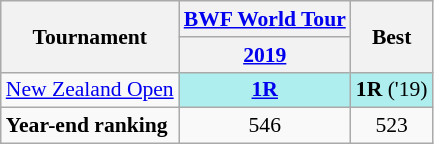<table style='font-size: 90%; text-align:center;' class='wikitable'>
<tr>
<th rowspan="2">Tournament</th>
<th colspan="1"><strong><a href='#'>BWF World Tour</a></strong></th>
<th rowspan="2">Best</th>
</tr>
<tr>
<th><a href='#'>2019</a></th>
</tr>
<tr>
<td align=left><a href='#'>New Zealand Open</a></td>
<td bgcolor=AFEEEE><a href='#'><strong>1R</strong></a></td>
<td bgcolor=AFEEEE><strong>1R</strong> ('19)</td>
</tr>
<tr>
<td align=left><strong>Year-end ranking</strong></td>
<td>546</td>
<td>523</td>
</tr>
</table>
